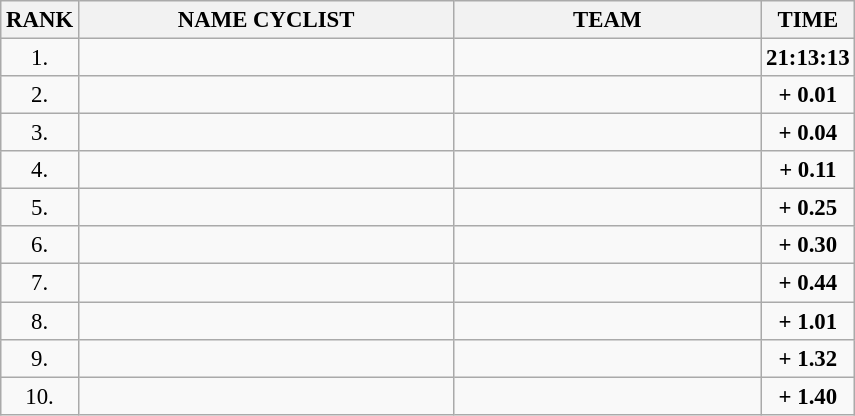<table class="wikitable" style="font-size:95%;">
<tr>
<th>RANK</th>
<th align="left" style="width: 16em">NAME CYCLIST</th>
<th align="left" style="width: 13em">TEAM</th>
<th>TIME</th>
</tr>
<tr>
<td align="center">1.</td>
<td></td>
<td></td>
<td align="center"><strong>21:13:13</strong></td>
</tr>
<tr>
<td align="center">2.</td>
<td></td>
<td></td>
<td align="center"><strong>+ 0.01</strong></td>
</tr>
<tr>
<td align="center">3.</td>
<td></td>
<td></td>
<td align="center"><strong>+ 0.04</strong></td>
</tr>
<tr>
<td align="center">4.</td>
<td></td>
<td></td>
<td align="center"><strong>+ 0.11</strong></td>
</tr>
<tr>
<td align="center">5.</td>
<td></td>
<td></td>
<td align="center"><strong>+ 0.25</strong></td>
</tr>
<tr>
<td align="center">6.</td>
<td></td>
<td></td>
<td align="center"><strong>+ 0.30</strong></td>
</tr>
<tr>
<td align="center">7.</td>
<td></td>
<td></td>
<td align="center"><strong>+ 0.44</strong></td>
</tr>
<tr>
<td align="center">8.</td>
<td></td>
<td></td>
<td align="center"><strong>+ 1.01</strong></td>
</tr>
<tr>
<td align="center">9.</td>
<td></td>
<td></td>
<td align="center"><strong>+ 1.32</strong></td>
</tr>
<tr>
<td align="center">10.</td>
<td></td>
<td></td>
<td align="center"><strong>+ 1.40</strong></td>
</tr>
</table>
